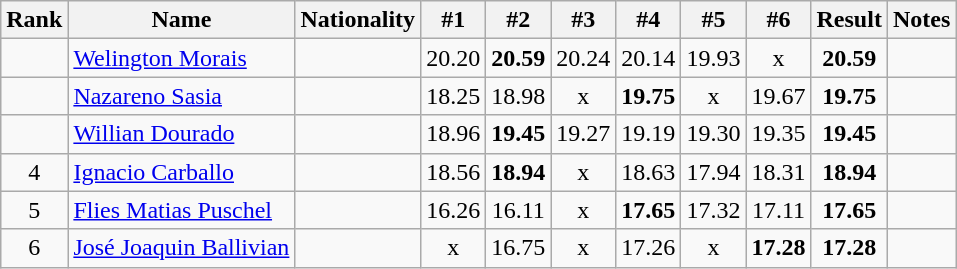<table class="wikitable sortable" style="text-align:center">
<tr>
<th>Rank</th>
<th>Name</th>
<th>Nationality</th>
<th>#1</th>
<th>#2</th>
<th>#3</th>
<th>#4</th>
<th>#5</th>
<th>#6</th>
<th>Result</th>
<th>Notes</th>
</tr>
<tr>
<td></td>
<td align=left><a href='#'>Welington Morais</a></td>
<td align=left></td>
<td>20.20</td>
<td><strong>20.59</strong></td>
<td>20.24</td>
<td>20.14</td>
<td>19.93</td>
<td>x</td>
<td><strong>20.59</strong></td>
<td></td>
</tr>
<tr>
<td></td>
<td align=left><a href='#'>Nazareno Sasia</a></td>
<td align=left></td>
<td>18.25</td>
<td>18.98</td>
<td>x</td>
<td><strong>19.75</strong></td>
<td>x</td>
<td>19.67</td>
<td><strong>19.75</strong></td>
<td></td>
</tr>
<tr>
<td></td>
<td align=left><a href='#'>Willian Dourado</a></td>
<td align=left></td>
<td>18.96</td>
<td><strong>19.45</strong></td>
<td>19.27</td>
<td>19.19</td>
<td>19.30</td>
<td>19.35</td>
<td><strong>19.45</strong></td>
<td></td>
</tr>
<tr>
<td>4</td>
<td align=left><a href='#'>Ignacio Carballo</a></td>
<td align=left></td>
<td>18.56</td>
<td><strong>18.94</strong></td>
<td>x</td>
<td>18.63</td>
<td>17.94</td>
<td>18.31</td>
<td><strong>18.94</strong></td>
<td></td>
</tr>
<tr>
<td>5</td>
<td align=left><a href='#'>Flies Matias Puschel</a></td>
<td align=left></td>
<td>16.26</td>
<td>16.11</td>
<td>x</td>
<td><strong>17.65</strong></td>
<td>17.32</td>
<td>17.11</td>
<td><strong>17.65</strong></td>
<td></td>
</tr>
<tr>
<td>6</td>
<td align=left><a href='#'>José Joaquin Ballivian</a></td>
<td align=left></td>
<td>x</td>
<td>16.75</td>
<td>x</td>
<td>17.26</td>
<td>x</td>
<td><strong>17.28</strong></td>
<td><strong>17.28</strong></td>
<td></td>
</tr>
</table>
